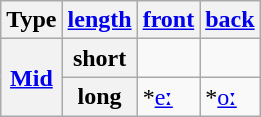<table class="wikitable">
<tr>
<th>Type</th>
<th><a href='#'>length</a></th>
<th><a href='#'>front</a></th>
<th><a href='#'>back</a></th>
</tr>
<tr>
<th rowspan="2"><a href='#'>Mid</a></th>
<th>short</th>
<td></td>
<td></td>
</tr>
<tr>
<th>long</th>
<td>*<a href='#'>eː</a></td>
<td>*<a href='#'>oː</a></td>
</tr>
</table>
